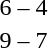<table style="text-align:center">
<tr>
<th width=200></th>
<th width=100></th>
<th width=200></th>
</tr>
<tr>
<td align=right><strong></strong></td>
<td>6 – 4</td>
<td align=left></td>
</tr>
<tr>
<td align=right><strong></strong></td>
<td>9 – 7</td>
<td align=left></td>
</tr>
</table>
